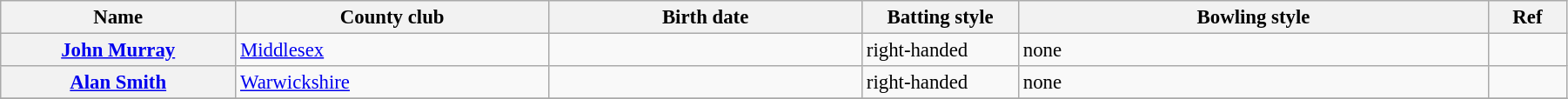<table class="wikitable plainrowheaders" style="font-size:95%; width:95%;">
<tr>
<th scope="col" width="15%">Name</th>
<th scope="col" width="20%">County club</th>
<th scope="col" width="20%">Birth date</th>
<th scope="col" width="10%">Batting style</th>
<th scope="col" width="30%">Bowling style</th>
<th scope="col" width="5%">Ref</th>
</tr>
<tr>
<th scope="row"><a href='#'>John Murray</a></th>
<td><a href='#'>Middlesex</a></td>
<td></td>
<td>right-handed</td>
<td>none</td>
<td></td>
</tr>
<tr>
<th scope="row"><a href='#'>Alan Smith</a></th>
<td><a href='#'>Warwickshire</a></td>
<td></td>
<td>right-handed</td>
<td>none</td>
<td></td>
</tr>
<tr>
</tr>
</table>
